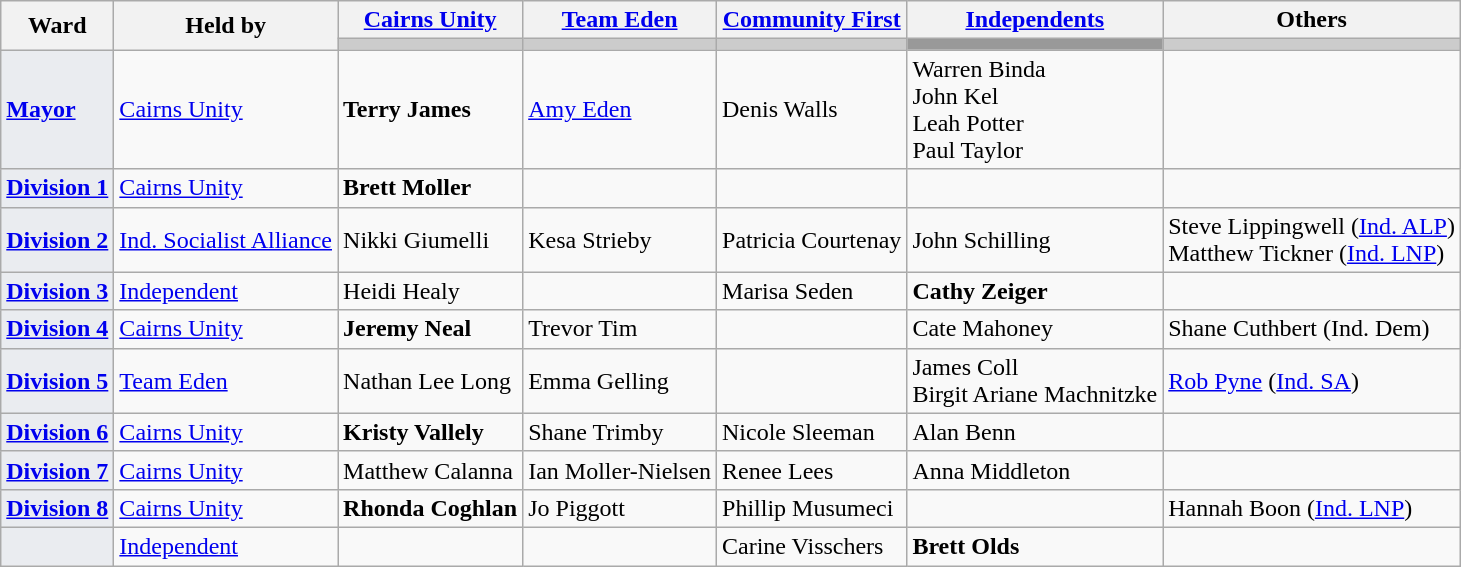<table class="wikitable">
<tr>
<th rowspan="2">Ward</th>
<th rowspan="2">Held by</th>
<th><a href='#'>Cairns Unity</a></th>
<th><a href='#'>Team Eden</a></th>
<th><a href='#'>Community First</a></th>
<th><a href='#'>Independents</a></th>
<th>Others</th>
</tr>
<tr bgcolor="#cccccc">
<td></td>
<td></td>
<td></td>
<td bgcolor="#999999"></td>
<td></td>
</tr>
<tr>
<td align="left"; style=background:#EAECF0><strong><a href='#'>Mayor</a></strong></td>
<td><a href='#'>Cairns Unity</a></td>
<td><strong>Terry James</strong></td>
<td><a href='#'>Amy Eden</a></td>
<td>Denis Walls</td>
<td>Warren Binda <br> John Kel <br> Leah Potter <br> Paul Taylor</td>
<td></td>
</tr>
<tr>
<td align="left"; style=background:#EAECF0><strong><a href='#'>Division 1</a></strong></td>
<td><a href='#'>Cairns Unity</a></td>
<td><strong>Brett Moller</strong></td>
<td></td>
<td></td>
<td></td>
</tr>
<tr>
<td align="left"; style=background:#EAECF0><strong><a href='#'>Division 2</a></strong></td>
<td><a href='#'>Ind. Socialist Alliance</a></td>
<td>Nikki Giumelli</td>
<td>Kesa Strieby</td>
<td>Patricia Courtenay</td>
<td>John Schilling</td>
<td>Steve Lippingwell (<a href='#'>Ind. ALP</a>) <br> Matthew Tickner (<a href='#'>Ind. LNP</a>)</td>
</tr>
<tr>
<td align="left"; style=background:#EAECF0><strong><a href='#'>Division 3</a></strong></td>
<td><a href='#'>Independent</a></td>
<td>Heidi Healy</td>
<td></td>
<td>Marisa Seden</td>
<td><strong>Cathy Zeiger</strong></td>
<td></td>
</tr>
<tr>
<td align="left"; style=background:#EAECF0><strong><a href='#'>Division 4</a></strong></td>
<td><a href='#'>Cairns Unity</a></td>
<td><strong>Jeremy Neal</strong></td>
<td>Trevor Tim</td>
<td></td>
<td>Cate Mahoney</td>
<td>Shane Cuthbert (Ind. Dem)</td>
</tr>
<tr>
<td align="left"; style=background:#EAECF0><strong><a href='#'>Division 5</a></strong></td>
<td><a href='#'>Team Eden</a></td>
<td>Nathan Lee Long</td>
<td>Emma Gelling</td>
<td></td>
<td>James Coll <br> Birgit Ariane Machnitzke</td>
<td><a href='#'>Rob Pyne</a> (<a href='#'>Ind. SA</a>)</td>
</tr>
<tr>
<td align="left"; style=background:#EAECF0><strong><a href='#'>Division 6</a></strong></td>
<td><a href='#'>Cairns Unity</a></td>
<td><strong>Kristy Vallely</strong></td>
<td>Shane Trimby</td>
<td>Nicole Sleeman</td>
<td>Alan Benn</td>
<td></td>
</tr>
<tr>
<td align="left"; style=background:#EAECF0><strong><a href='#'>Division 7</a></strong></td>
<td><a href='#'>Cairns Unity</a></td>
<td>Matthew Calanna</td>
<td>Ian Moller-Nielsen</td>
<td>Renee Lees</td>
<td>Anna Middleton</td>
<td></td>
</tr>
<tr>
<td align="left"; style=background:#EAECF0><strong><a href='#'>Division 8</a></strong></td>
<td><a href='#'>Cairns Unity</a></td>
<td><strong>Rhonda Coghlan</strong></td>
<td>Jo Piggott</td>
<td>Phillip Musumeci</td>
<td></td>
<td>Hannah Boon (<a href='#'>Ind. LNP</a>)</td>
</tr>
<tr>
<td align="left"; style=background:#EAECF0><strong></strong></td>
<td><a href='#'>Independent</a></td>
<td></td>
<td></td>
<td>Carine Visschers</td>
<td><strong>Brett Olds</strong></td>
<td></td>
</tr>
</table>
